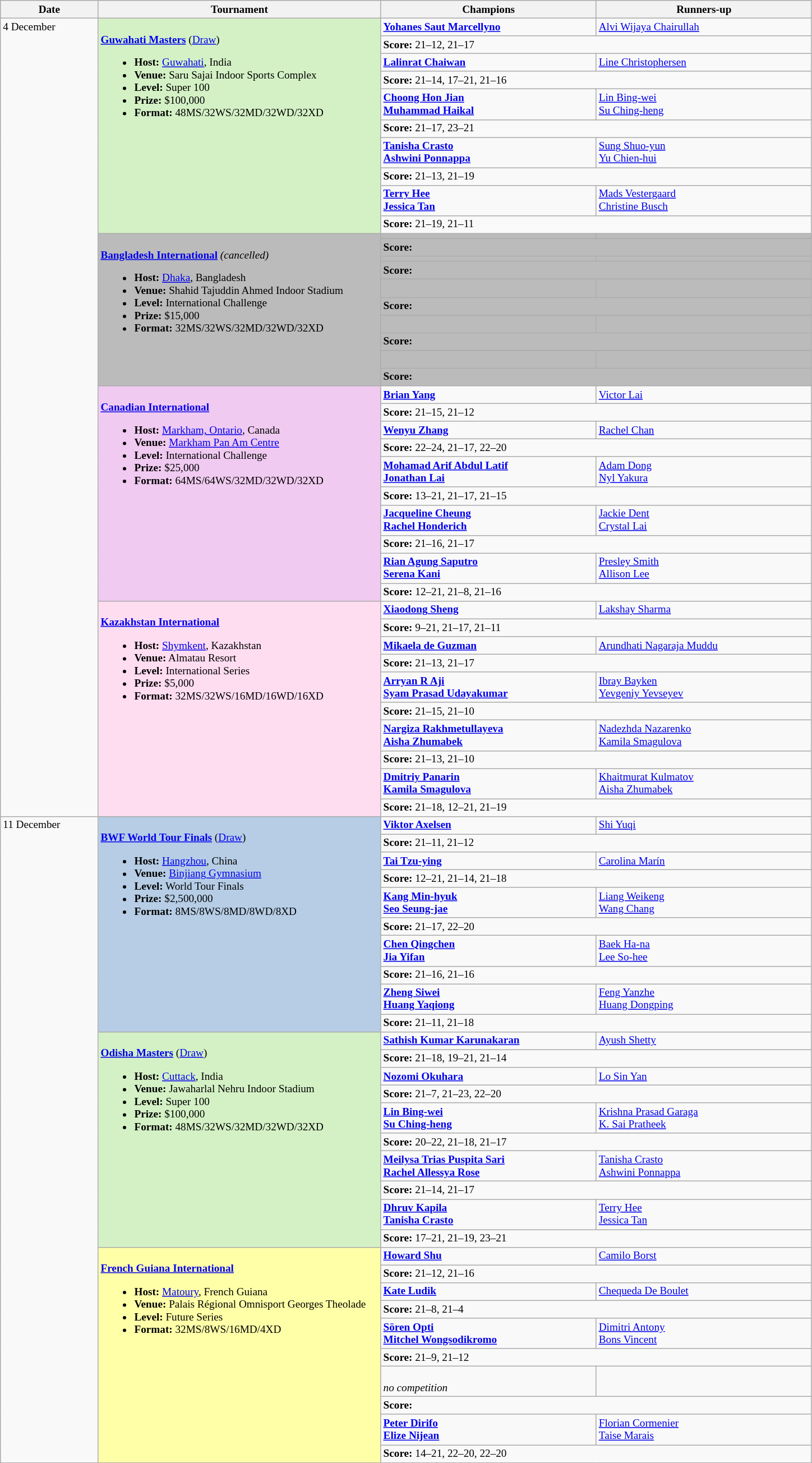<table class="wikitable" style="font-size:80%">
<tr>
<th width="110">Date</th>
<th width="330">Tournament</th>
<th width="250">Champions</th>
<th width="250">Runners-up</th>
</tr>
<tr valign="top">
<td rowspan="40">4 December</td>
<td bgcolor="#D4F1C5" rowspan="10"><br><strong><a href='#'>Guwahati Masters</a></strong> (<a href='#'>Draw</a>)<ul><li><strong>Host:</strong> <a href='#'>Guwahati</a>, India</li><li><strong>Venue:</strong> Saru Sajai Indoor Sports Complex</li><li><strong>Level:</strong> Super 100</li><li><strong>Prize:</strong> $100,000</li><li><strong>Format:</strong> 48MS/32WS/32MD/32WD/32XD</li></ul></td>
<td><strong> <a href='#'>Yohanes Saut Marcellyno</a></strong></td>
<td> <a href='#'>Alvi Wijaya Chairullah</a></td>
</tr>
<tr>
<td colspan="2"><strong>Score:</strong> 21–12, 21–17</td>
</tr>
<tr valign="top">
<td><strong> <a href='#'>Lalinrat Chaiwan</a></strong></td>
<td> <a href='#'>Line Christophersen</a></td>
</tr>
<tr>
<td colspan="2"><strong>Score:</strong> 21–14, 17–21, 21–16</td>
</tr>
<tr valign="top">
<td><strong> <a href='#'>Choong Hon Jian</a><br> <a href='#'>Muhammad Haikal</a></strong></td>
<td> <a href='#'>Lin Bing-wei</a><br> <a href='#'>Su Ching-heng</a></td>
</tr>
<tr>
<td colspan="2"><strong>Score:</strong> 21–17, 23–21</td>
</tr>
<tr valign="top">
<td><strong> <a href='#'>Tanisha Crasto</a><br> <a href='#'>Ashwini Ponnappa</a></strong></td>
<td> <a href='#'>Sung Shuo-yun</a><br> <a href='#'>Yu Chien-hui</a></td>
</tr>
<tr>
<td colspan="2"><strong>Score:</strong> 21–13, 21–19</td>
</tr>
<tr valign="top">
<td><strong> <a href='#'>Terry Hee</a><br> <a href='#'>Jessica Tan</a></strong></td>
<td> <a href='#'>Mads Vestergaard</a><br> <a href='#'>Christine Busch</a></td>
</tr>
<tr>
<td colspan="2"><strong>Score:</strong> 21–19, 21–11</td>
</tr>
<tr valign="top" bgcolor="#BBBBBB">
<td bgcolor="#BBBBBB" rowspan="10"><br><strong><a href='#'>Bangladesh International</a></strong> <em>(cancelled)</em><ul><li><strong>Host:</strong> <a href='#'>Dhaka</a>, Bangladesh</li><li><strong>Venue:</strong> Shahid Tajuddin Ahmed Indoor Stadium</li><li><strong>Level:</strong> International Challenge</li><li><strong>Prize:</strong> $15,000</li><li><strong>Format:</strong> 32MS/32WS/32MD/32WD/32XD</li></ul></td>
<td bgcolor="#BBBBBB"><strong> </strong></td>
<td bgcolor="#BBBBBB"></td>
</tr>
<tr bgcolor="#BBBBBB">
<td colspan="2"><strong>Score:</strong></td>
</tr>
<tr valign="top" bgcolor="#BBBBBB">
<td><strong> </strong></td>
<td></td>
</tr>
<tr bgcolor="#BBBBBB">
<td colspan="2"><strong>Score:</strong></td>
</tr>
<tr valign="top" bgcolor="#BBBBBB">
<td><strong> <br> </strong></td>
<td> <br></td>
</tr>
<tr bgcolor="#BBBBBB">
<td colspan="2"><strong>Score:</strong></td>
</tr>
<tr valign="top" bgcolor="#BBBBBB">
<td><strong> <br> </strong></td>
<td> <br></td>
</tr>
<tr bgcolor="#BBBBBB">
<td colspan="2"><strong>Score:</strong></td>
</tr>
<tr valign="top" bgcolor="#BBBBBB">
<td><strong> <br> </strong></td>
<td> <br></td>
</tr>
<tr bgcolor="#BBBBBB">
<td colspan="2"><strong>Score:</strong></td>
</tr>
<tr valign="top">
<td bgcolor="#F0CAF0" rowspan="10"><br><strong><a href='#'>Canadian International</a></strong><ul><li><strong>Host:</strong> <a href='#'>Markham, Ontario</a>, Canada</li><li><strong>Venue:</strong> <a href='#'>Markham Pan Am Centre</a></li><li><strong>Level:</strong> International Challenge</li><li><strong>Prize:</strong> $25,000</li><li><strong>Format:</strong> 64MS/64WS/32MD/32WD/32XD</li></ul></td>
<td><strong> <a href='#'>Brian Yang</a></strong></td>
<td> <a href='#'>Victor Lai</a></td>
</tr>
<tr>
<td colspan="2"><strong>Score:</strong> 21–15, 21–12</td>
</tr>
<tr valign="top">
<td><strong> <a href='#'>Wenyu Zhang</a></strong></td>
<td> <a href='#'>Rachel Chan</a></td>
</tr>
<tr>
<td colspan="2"><strong>Score:</strong> 22–24, 21–17, 22–20</td>
</tr>
<tr valign="top">
<td><strong> <a href='#'>Mohamad Arif Abdul Latif</a><br> <a href='#'>Jonathan Lai</a></strong></td>
<td> <a href='#'>Adam Dong</a><br> <a href='#'>Nyl Yakura</a></td>
</tr>
<tr>
<td colspan="2"><strong>Score:</strong> 13–21, 21–17, 21–15</td>
</tr>
<tr valign="top">
<td><strong> <a href='#'>Jacqueline Cheung</a><br> <a href='#'>Rachel Honderich</a></strong></td>
<td> <a href='#'>Jackie Dent</a><br> <a href='#'>Crystal Lai</a></td>
</tr>
<tr>
<td colspan="2"><strong>Score:</strong> 21–16, 21–17</td>
</tr>
<tr valign="top">
<td><strong> <a href='#'>Rian Agung Saputro</a><br> <a href='#'>Serena Kani</a></strong></td>
<td> <a href='#'>Presley Smith</a><br> <a href='#'>Allison Lee</a></td>
</tr>
<tr>
<td colspan="2"><strong>Score:</strong> 12–21, 21–8, 21–16</td>
</tr>
<tr valign="top">
<td bgcolor="#FFDDF1" rowspan="10"><br><strong><a href='#'>Kazakhstan International</a></strong><ul><li><strong>Host:</strong> <a href='#'>Shymkent</a>, Kazakhstan</li><li><strong>Venue:</strong> Almatau Resort</li><li><strong>Level:</strong> International Series</li><li><strong>Prize:</strong> $5,000</li><li><strong>Format:</strong> 32MS/32WS/16MD/16WD/16XD</li></ul></td>
<td><strong> <a href='#'>Xiaodong Sheng</a></strong></td>
<td> <a href='#'>Lakshay Sharma</a></td>
</tr>
<tr>
<td colspan="2"><strong>Score:</strong> 9–21, 21–17, 21–11</td>
</tr>
<tr valign="top">
<td><strong> <a href='#'>Mikaela de Guzman</a></strong></td>
<td> <a href='#'>Arundhati Nagaraja Muddu</a></td>
</tr>
<tr>
<td colspan="2"><strong>Score:</strong> 21–13, 21–17</td>
</tr>
<tr valign="top">
<td><strong> <a href='#'>Arryan R Aji</a><br> <a href='#'>Syam Prasad Udayakumar</a></strong></td>
<td> <a href='#'>Ibray Bayken</a><br> <a href='#'>Yevgeniy Yevseyev</a></td>
</tr>
<tr>
<td colspan="2"><strong>Score:</strong> 21–15, 21–10</td>
</tr>
<tr valign="top">
<td><strong> <a href='#'>Nargiza Rakhmetullayeva</a><br> <a href='#'>Aisha Zhumabek</a></strong></td>
<td> <a href='#'>Nadezhda Nazarenko</a><br> <a href='#'>Kamila Smagulova</a></td>
</tr>
<tr>
<td colspan="2"><strong>Score:</strong> 21–13, 21–10</td>
</tr>
<tr valign="top">
<td><strong> <a href='#'>Dmitriy Panarin</a><br> <a href='#'>Kamila Smagulova</a></strong></td>
<td> <a href='#'>Khaitmurat Kulmatov</a><br> <a href='#'>Aisha Zhumabek</a></td>
</tr>
<tr>
<td colspan="2"><strong>Score:</strong> 21–18, 12–21, 21–19</td>
</tr>
<tr valign="top">
<td rowspan=30>11 December</td>
<td style="background:#B6CDE5;" rowspan="10"><br><strong><a href='#'>BWF World Tour Finals</a></strong> (<a href='#'>Draw</a>)<ul><li><strong>Host:</strong> <a href='#'>Hangzhou</a>, China</li><li><strong>Venue:</strong> <a href='#'>Binjiang Gymnasium</a></li><li><strong>Level:</strong> World Tour Finals</li><li><strong>Prize:</strong> $2,500,000</li><li><strong>Format:</strong> 8MS/8WS/8MD/8WD/8XD</li></ul></td>
<td><strong> <a href='#'>Viktor Axelsen</a></strong></td>
<td> <a href='#'>Shi Yuqi</a></td>
</tr>
<tr>
<td colspan="2"><strong>Score:</strong> 21–11, 21–12</td>
</tr>
<tr valign="top">
<td><strong> <a href='#'>Tai Tzu-ying</a></strong></td>
<td> <a href='#'>Carolina Marín</a></td>
</tr>
<tr>
<td colspan="2"><strong>Score:</strong> 12–21, 21–14, 21–18</td>
</tr>
<tr valign="top">
<td><strong> <a href='#'>Kang Min-hyuk</a><br> <a href='#'>Seo Seung-jae</a></strong></td>
<td> <a href='#'>Liang Weikeng</a><br> <a href='#'>Wang Chang</a></td>
</tr>
<tr>
<td colspan="2"><strong>Score:</strong> 21–17, 22–20</td>
</tr>
<tr valign="top">
<td><strong> <a href='#'>Chen Qingchen</a><br> <a href='#'>Jia Yifan</a></strong></td>
<td> <a href='#'>Baek Ha-na</a><br> <a href='#'>Lee So-hee</a></td>
</tr>
<tr>
<td colspan="2"><strong>Score:</strong> 21–16, 21–16</td>
</tr>
<tr valign="top">
<td><strong> <a href='#'>Zheng Siwei</a><br> <a href='#'>Huang Yaqiong</a></strong></td>
<td> <a href='#'>Feng Yanzhe</a><br> <a href='#'>Huang Dongping</a></td>
</tr>
<tr>
<td colspan="2"><strong>Score:</strong> 21–11, 21–18</td>
</tr>
<tr valign="top">
<td bgcolor="#D4F1C5" rowspan="10"><br><strong><a href='#'>Odisha Masters</a></strong> (<a href='#'>Draw</a>)<ul><li><strong>Host:</strong> <a href='#'>Cuttack</a>, India</li><li><strong>Venue:</strong> Jawaharlal Nehru Indoor Stadium</li><li><strong>Level:</strong> Super 100</li><li><strong>Prize:</strong> $100,000</li><li><strong>Format:</strong> 48MS/32WS/32MD/32WD/32XD</li></ul></td>
<td><strong> <a href='#'>Sathish Kumar Karunakaran</a></strong></td>
<td> <a href='#'>Ayush Shetty</a></td>
</tr>
<tr>
<td colspan="2"><strong>Score:</strong> 21–18, 19–21, 21–14</td>
</tr>
<tr valign="top">
<td><strong> <a href='#'>Nozomi Okuhara</a></strong></td>
<td> <a href='#'>Lo Sin Yan</a></td>
</tr>
<tr>
<td colspan="2"><strong>Score:</strong> 21–7, 21–23, 22–20</td>
</tr>
<tr valign="top">
<td><strong> <a href='#'>Lin Bing-wei</a><br> <a href='#'>Su Ching-heng</a></strong></td>
<td> <a href='#'>Krishna Prasad Garaga</a><br> <a href='#'>K. Sai Pratheek</a></td>
</tr>
<tr>
<td colspan="2"><strong>Score:</strong> 20–22, 21–18, 21–17</td>
</tr>
<tr valign="top">
<td><strong> <a href='#'>Meilysa Trias Puspita Sari</a><br> <a href='#'>Rachel Allessya Rose</a></strong></td>
<td> <a href='#'>Tanisha Crasto</a><br> <a href='#'>Ashwini Ponnappa</a></td>
</tr>
<tr>
<td colspan="2"><strong>Score:</strong> 21–14, 21–17</td>
</tr>
<tr valign="top">
<td><strong> <a href='#'>Dhruv Kapila</a><br> <a href='#'>Tanisha Crasto</a></strong></td>
<td> <a href='#'>Terry Hee</a><br> <a href='#'>Jessica Tan</a></td>
</tr>
<tr>
<td colspan="2"><strong>Score:</strong> 17–21, 21–19, 23–21</td>
</tr>
<tr valign="top">
<td bgcolor="#FFFFA8" rowspan="10"><br><strong><a href='#'>French Guiana International</a></strong><ul><li><strong>Host:</strong> <a href='#'>Matoury</a>, French Guiana</li><li><strong>Venue:</strong> Palais Régional Omnisport Georges Theolade</li><li><strong>Level:</strong> Future Series</li><li><strong>Format:</strong> 32MS/8WS/16MD/4XD</li></ul></td>
<td><strong> <a href='#'>Howard Shu</a></strong></td>
<td> <a href='#'>Camilo Borst</a></td>
</tr>
<tr>
<td colspan="2"><strong>Score:</strong> 21–12, 21–16</td>
</tr>
<tr valign="top">
<td><strong> <a href='#'>Kate Ludik</a></strong></td>
<td> <a href='#'>Chequeda De Boulet</a></td>
</tr>
<tr>
<td colspan="2"><strong>Score:</strong> 21–8, 21–4</td>
</tr>
<tr valign="top">
<td><strong> <a href='#'>Sören Opti</a><br> <a href='#'>Mitchel Wongsodikromo</a></strong></td>
<td> <a href='#'>Dimitri Antony</a><br> <a href='#'>Bons Vincent</a></td>
</tr>
<tr>
<td colspan="2"><strong>Score:</strong> 21–9, 21–12</td>
</tr>
<tr valign="top">
<td> <br> <em>no competition</em></td>
<td></td>
</tr>
<tr>
<td colspan="2"><strong>Score:</strong></td>
</tr>
<tr valign="top">
<td><strong> <a href='#'>Peter Dirifo</a><br> <a href='#'>Elize Nijean</a></strong></td>
<td> <a href='#'>Florian Cormenier</a><br> <a href='#'>Taise Marais</a></td>
</tr>
<tr>
<td colspan="2"><strong>Score:</strong> 14–21, 22–20, 22–20</td>
</tr>
</table>
